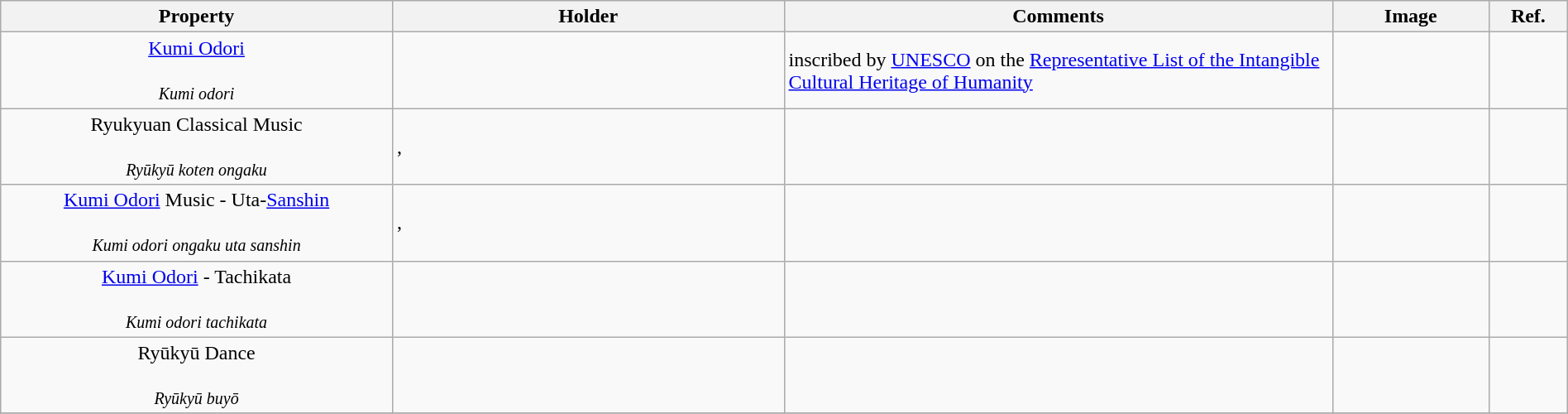<table class="wikitable sortable"  style="width:100%;">
<tr>
<th width="25%" align="left">Property</th>
<th width="25%" align="left">Holder</th>
<th width="35%" align="left" class="unsortable">Comments</th>
<th width="10%" align="left" class="unsortable">Image</th>
<th width="5%" align="left" class="unsortable">Ref.</th>
</tr>
<tr>
<td align="center"><a href='#'>Kumi Odori</a><br><br><small><em>Kumi odori</em></small></td>
<td></td>
<td>inscribed by <a href='#'>UNESCO</a> on the <a href='#'>Representative List of the Intangible Cultural Heritage of Humanity</a></td>
<td></td>
<td></td>
</tr>
<tr>
<td align="center">Ryukyuan Classical Music<br><br><small><em>Ryūkyū koten ongaku</em></small></td>
<td>, </td>
<td></td>
<td></td>
<td></td>
</tr>
<tr>
<td align="center"><a href='#'>Kumi Odori</a> Music - Uta-<a href='#'>Sanshin</a><br><br><small><em>Kumi odori ongaku uta sanshin</em></small></td>
<td>, </td>
<td></td>
<td></td>
<td></td>
</tr>
<tr>
<td align="center"><a href='#'>Kumi Odori</a> - Tachikata<br><br><small><em>Kumi odori tachikata</em></small></td>
<td></td>
<td></td>
<td></td>
<td></td>
</tr>
<tr>
<td align="center">Ryūkyū Dance<br><br><small><em>Ryūkyū buyō</em></small></td>
<td></td>
<td></td>
<td></td>
<td></td>
</tr>
<tr>
</tr>
</table>
